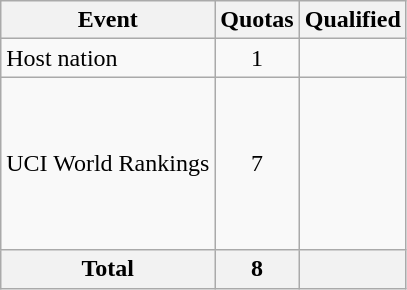<table class="wikitable">
<tr>
<th>Event</th>
<th>Quotas</th>
<th>Qualified</th>
</tr>
<tr>
<td>Host nation</td>
<td style="text-align:center;">1</td>
<td></td>
</tr>
<tr>
<td>UCI World Rankings</td>
<td style="text-align:center;">7</td>
<td><br><br><br><br><br><br></td>
</tr>
<tr>
<th>Total</th>
<th>8</th>
<th></th>
</tr>
</table>
